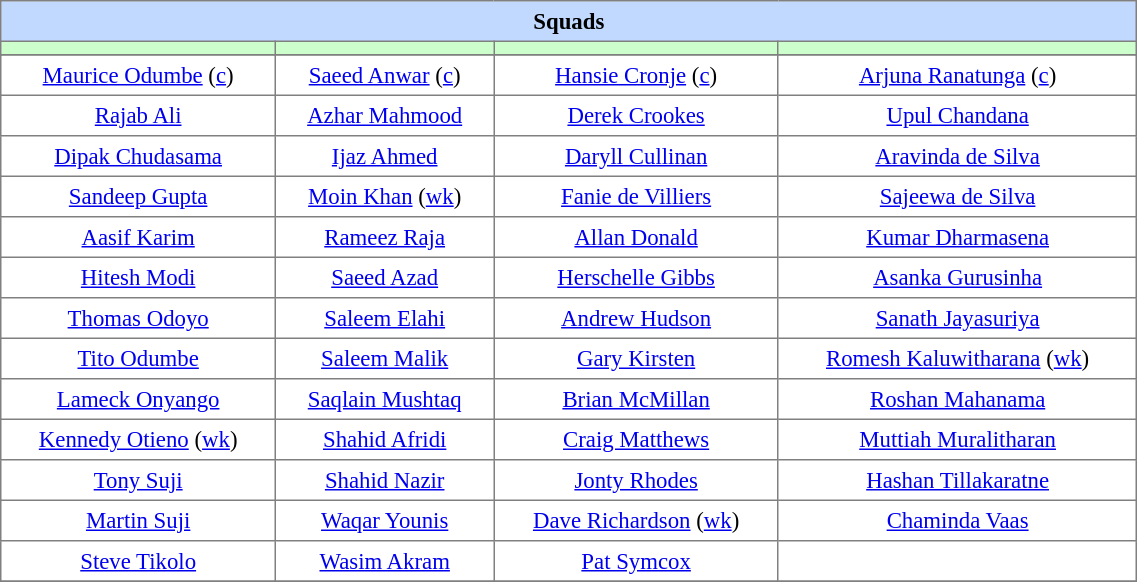<table border="1" cellpadding="4" cellspacing="0"  style="text-align:center; font-size:95%; border-collapse:collapse; width:60%;">
<tr style="background:#C1D8FF;">
<th colspan=4>Squads</th>
</tr>
<tr style="background:#efefe;">
<th style="background:#ccffcc;" scope="row"></th>
<th style="background:#ccffcc;" scope="row"></th>
<th style="background:#ccffcc;" scope="row"></th>
<th style="background:#ccffcc;" scope="row"></th>
</tr>
<tr valign="top">
</tr>
<tr>
<td><a href='#'>Maurice Odumbe</a> (<a href='#'>c</a>)</td>
<td><a href='#'>Saeed Anwar</a> (<a href='#'>c</a>)</td>
<td><a href='#'>Hansie Cronje</a> (<a href='#'>c</a>)</td>
<td><a href='#'>Arjuna Ranatunga</a> (<a href='#'>c</a>)</td>
</tr>
<tr>
<td><a href='#'>Rajab Ali</a></td>
<td><a href='#'>Azhar Mahmood</a></td>
<td><a href='#'>Derek Crookes</a></td>
<td><a href='#'>Upul Chandana</a></td>
</tr>
<tr>
<td><a href='#'>Dipak Chudasama</a></td>
<td><a href='#'>Ijaz Ahmed</a></td>
<td><a href='#'>Daryll Cullinan</a></td>
<td><a href='#'>Aravinda de Silva</a></td>
</tr>
<tr>
<td><a href='#'>Sandeep Gupta</a></td>
<td><a href='#'>Moin Khan</a> (<a href='#'>wk</a>)</td>
<td><a href='#'>Fanie de Villiers</a></td>
<td><a href='#'>Sajeewa de Silva</a></td>
</tr>
<tr>
<td><a href='#'>Aasif Karim</a></td>
<td><a href='#'>Rameez Raja</a></td>
<td><a href='#'>Allan Donald</a></td>
<td><a href='#'>Kumar Dharmasena</a></td>
</tr>
<tr>
<td><a href='#'>Hitesh Modi</a></td>
<td><a href='#'>Saeed Azad</a></td>
<td><a href='#'>Herschelle Gibbs</a></td>
<td><a href='#'>Asanka Gurusinha</a></td>
</tr>
<tr>
<td><a href='#'>Thomas Odoyo</a></td>
<td><a href='#'>Saleem Elahi</a></td>
<td><a href='#'>Andrew Hudson</a></td>
<td><a href='#'>Sanath Jayasuriya</a></td>
</tr>
<tr>
<td><a href='#'>Tito Odumbe</a></td>
<td><a href='#'>Saleem Malik</a></td>
<td><a href='#'>Gary Kirsten</a></td>
<td><a href='#'>Romesh Kaluwitharana</a> (<a href='#'>wk</a>)</td>
</tr>
<tr>
<td><a href='#'>Lameck Onyango</a></td>
<td><a href='#'>Saqlain Mushtaq</a></td>
<td><a href='#'>Brian McMillan</a></td>
<td><a href='#'>Roshan Mahanama</a></td>
</tr>
<tr>
<td><a href='#'>Kennedy Otieno</a> (<a href='#'>wk</a>)</td>
<td><a href='#'>Shahid Afridi</a></td>
<td><a href='#'>Craig Matthews</a></td>
<td><a href='#'>Muttiah Muralitharan</a></td>
</tr>
<tr>
<td><a href='#'>Tony Suji</a></td>
<td><a href='#'>Shahid Nazir</a></td>
<td><a href='#'>Jonty Rhodes</a></td>
<td><a href='#'>Hashan Tillakaratne</a></td>
</tr>
<tr>
<td><a href='#'>Martin Suji</a></td>
<td><a href='#'>Waqar Younis</a></td>
<td><a href='#'>Dave Richardson</a> (<a href='#'>wk</a>)</td>
<td><a href='#'>Chaminda Vaas</a></td>
</tr>
<tr>
<td><a href='#'>Steve Tikolo</a></td>
<td><a href='#'>Wasim Akram</a></td>
<td><a href='#'>Pat Symcox</a></td>
<td></td>
</tr>
<tr>
</tr>
</table>
